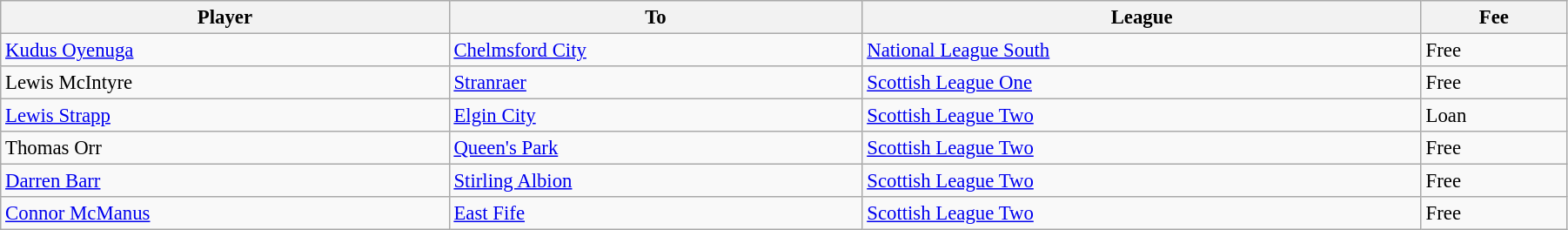<table class="wikitable" style="text-align:center; font-size:95%;width:95%; text-align:left">
<tr>
<th><strong>Player</strong></th>
<th><strong>To</strong></th>
<th><strong>League</strong></th>
<th><strong>Fee</strong></th>
</tr>
<tr>
<td> <a href='#'>Kudus Oyenuga</a></td>
<td> <a href='#'>Chelmsford City</a></td>
<td><a href='#'>National League South</a></td>
<td>Free</td>
</tr>
<tr>
<td> Lewis McIntyre</td>
<td> <a href='#'>Stranraer</a></td>
<td><a href='#'>Scottish League One</a></td>
<td>Free</td>
</tr>
<tr>
<td> <a href='#'>Lewis Strapp</a></td>
<td> <a href='#'>Elgin City</a></td>
<td><a href='#'>Scottish League Two</a></td>
<td>Loan</td>
</tr>
<tr>
<td> Thomas Orr</td>
<td> <a href='#'>Queen's Park</a></td>
<td><a href='#'>Scottish League Two</a></td>
<td>Free</td>
</tr>
<tr>
<td> <a href='#'>Darren Barr</a></td>
<td> <a href='#'>Stirling Albion</a></td>
<td><a href='#'>Scottish League Two</a></td>
<td>Free</td>
</tr>
<tr>
<td> <a href='#'>Connor McManus</a></td>
<td> <a href='#'>East Fife</a></td>
<td><a href='#'>Scottish League Two</a></td>
<td>Free</td>
</tr>
</table>
